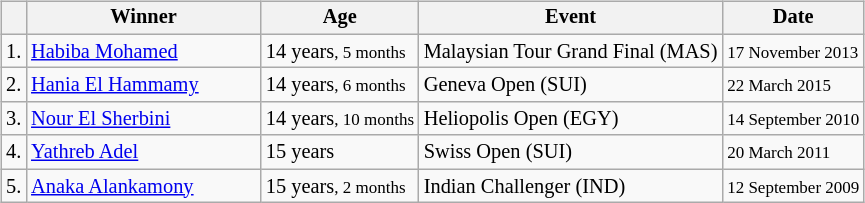<table>
<tr style="vertical-align:top; font-size:85%;">
<td><br><table class=wikitable>
<tr>
<th></th>
<th width=150>Winner</th>
<th>Age</th>
<th>Event</th>
<th>Date</th>
</tr>
<tr>
<td>1.</td>
<td> <a href='#'>Habiba Mohamed</a></td>
<td>14 years<small>, 5 months</small></td>
<td>Malaysian Tour Grand Final (MAS)</td>
<td><small>17 November 2013</small></td>
</tr>
<tr>
<td>2.</td>
<td> <a href='#'>Hania El Hammamy</a></td>
<td>14 years<small>, 6 months</small></td>
<td>Geneva Open (SUI)</td>
<td><small>22 March 2015</small></td>
</tr>
<tr>
<td>3.</td>
<td> <a href='#'>Nour El Sherbini</a></td>
<td>14 years<small>, 10 months</small></td>
<td>Heliopolis Open (EGY)</td>
<td><small>14 September 2010</small></td>
</tr>
<tr>
<td>4.</td>
<td> <a href='#'>Yathreb Adel</a></td>
<td>15 years</td>
<td>Swiss Open (SUI)</td>
<td><small>20 March 2011</small></td>
</tr>
<tr>
<td>5.</td>
<td> <a href='#'>Anaka Alankamony</a></td>
<td>15 years<small>, 2 months</small></td>
<td>Indian Challenger (IND)</td>
<td><small>12 September 2009</small></td>
</tr>
</table>
</td>
</tr>
</table>
